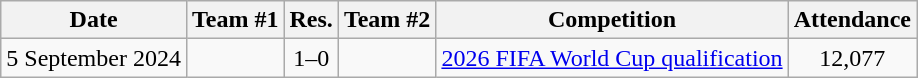<table class="wikitable" style="text-align: left;">
<tr>
<th>Date</th>
<th>Team #1</th>
<th>Res.</th>
<th>Team #2</th>
<th>Competition</th>
<th>Attendance</th>
</tr>
<tr>
<td>5 September 2024</td>
<td align=right></td>
<td style="text-align:center;">1–0</td>
<td></td>
<td><a href='#'>2026 FIFA World Cup qualification</a></td>
<td style="text-align:center;">12,077</td>
</tr>
</table>
